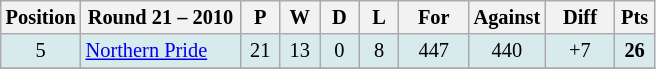<table class="wikitable" style="text-align:center; font-size:85%;">
<tr>
<th width=40 abbr="Position">Position</th>
<th width=100>Round 21 – 2010</th>
<th width=20 abbr="Played">P</th>
<th width=20 abbr="Won">W</th>
<th width=20 abbr="Drawn">D</th>
<th width=20 abbr="Lost">L</th>
<th width=40 abbr="Points for">For</th>
<th width=40 abbr="Points against">Against</th>
<th width=40 abbr="Points difference">Diff</th>
<th width=20 abbr="Points">Pts</th>
</tr>
<tr style="background: #d7ebed;">
<td>5</td>
<td style="text-align:left;"> <a href='#'>Northern Pride</a></td>
<td>21</td>
<td>13</td>
<td>0</td>
<td>8</td>
<td>447</td>
<td>440</td>
<td>+7</td>
<td><strong>26</strong></td>
</tr>
<tr>
</tr>
</table>
